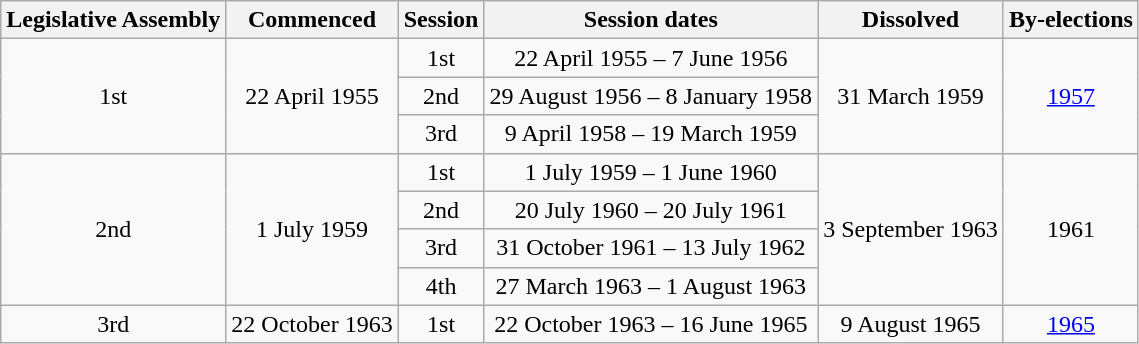<table class="wikitable" style="text-align:center">
<tr>
<th>Legislative Assembly</th>
<th>Commenced</th>
<th>Session</th>
<th>Session dates</th>
<th>Dissolved</th>
<th>By-elections</th>
</tr>
<tr>
<td rowspan=3>1st<br></td>
<td rowspan=3>22 April 1955</td>
<td>1st</td>
<td>22 April 1955 – 7 June 1956</td>
<td rowspan=3>31 March 1959</td>
<td rowspan=3><a href='#'>1957</a></td>
</tr>
<tr>
<td>2nd</td>
<td>29 August 1956 – 8 January 1958</td>
</tr>
<tr>
<td>3rd</td>
<td>9 April 1958 – 19 March 1959</td>
</tr>
<tr>
<td rowspan="4">2nd<br></td>
<td rowspan="4">1 July 1959</td>
<td>1st</td>
<td>1 July 1959 – 1 June 1960</td>
<td rowspan="4">3 September 1963</td>
<td rowspan="4">1961 </td>
</tr>
<tr>
<td>2nd</td>
<td>20 July 1960 – 20 July 1961</td>
</tr>
<tr>
<td>3rd</td>
<td>31 October 1961 – 13 July 1962</td>
</tr>
<tr>
<td>4th</td>
<td>27 March 1963 – 1 August 1963</td>
</tr>
<tr>
<td>3rd<br></td>
<td>22 October 1963</td>
<td>1st</td>
<td>22 October 1963 – 16 June 1965</td>
<td>9 August 1965<br></td>
<td><a href='#'>1965</a></td>
</tr>
</table>
